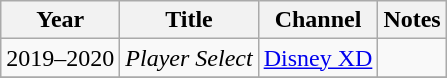<table class="wikitable sortable">
<tr>
<th>Year</th>
<th>Title</th>
<th>Channel</th>
<th class="unsortable">Notes</th>
</tr>
<tr>
<td>2019–2020</td>
<td><em>Player Select</em></td>
<td><a href='#'>Disney XD</a></td>
<td style="text-align:center;"></td>
</tr>
<tr>
</tr>
</table>
